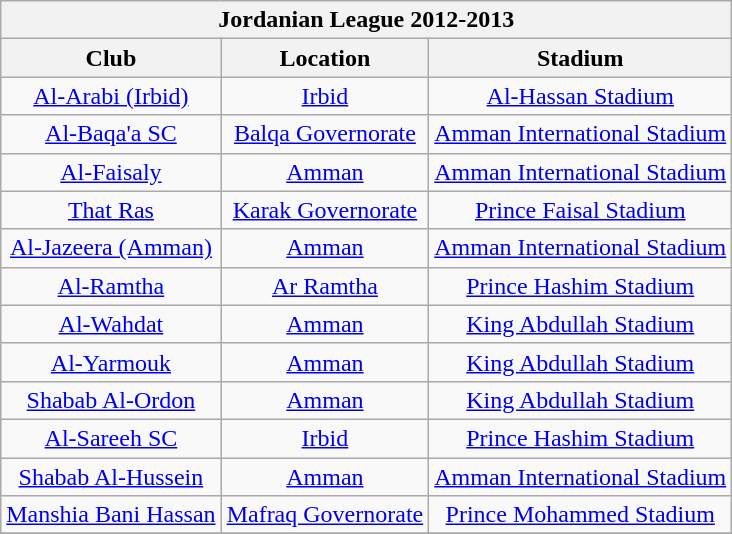<table class="wikitable" style="text-align: center;">
<tr>
<th colspan="5">Jordanian League 2012-2013</th>
</tr>
<tr>
<th>Club</th>
<th>Location</th>
<th>Stadium</th>
</tr>
<tr>
<td><a href='#'>Al-Arabi (Irbid)</a></td>
<td><a href='#'>Irbid</a></td>
<td><a href='#'>Al-Hassan Stadium</a></td>
</tr>
<tr>
<td><a href='#'>Al-Baqa'a SC</a></td>
<td><a href='#'>Balqa Governorate </a></td>
<td><a href='#'>Amman International Stadium</a></td>
</tr>
<tr>
<td><a href='#'>Al-Faisaly</a></td>
<td><a href='#'>Amman</a></td>
<td><a href='#'>Amman International Stadium</a></td>
</tr>
<tr>
<td><a href='#'>That Ras</a></td>
<td><a href='#'>Karak Governorate</a></td>
<td><a href='#'>Prince Faisal Stadium</a></td>
</tr>
<tr>
<td><a href='#'>Al-Jazeera (Amman)</a></td>
<td><a href='#'>Amman</a></td>
<td><a href='#'>Amman International Stadium</a></td>
</tr>
<tr>
<td><a href='#'>Al-Ramtha</a></td>
<td><a href='#'>Ar Ramtha</a></td>
<td><a href='#'>Prince Hashim Stadium</a></td>
</tr>
<tr>
<td><a href='#'>Al-Wahdat</a></td>
<td><a href='#'>Amman</a></td>
<td><a href='#'>King Abdullah Stadium</a></td>
</tr>
<tr>
<td><a href='#'>Al-Yarmouk</a></td>
<td><a href='#'>Amman</a></td>
<td><a href='#'>King Abdullah Stadium</a></td>
</tr>
<tr>
<td><a href='#'>Shabab Al-Ordon</a></td>
<td><a href='#'>Amman</a></td>
<td><a href='#'>King Abdullah Stadium</a></td>
</tr>
<tr>
<td><a href='#'>Al-Sareeh SC</a></td>
<td><a href='#'>Irbid</a></td>
<td><a href='#'>Prince Hashim Stadium</a></td>
</tr>
<tr>
<td><a href='#'>Shabab Al-Hussein</a></td>
<td><a href='#'>Amman</a></td>
<td><a href='#'>Amman International Stadium</a></td>
</tr>
<tr>
<td><a href='#'>Manshia Bani Hassan</a></td>
<td><a href='#'>Mafraq Governorate</a></td>
<td><a href='#'>Prince Mohammed Stadium</a></td>
</tr>
<tr>
</tr>
</table>
